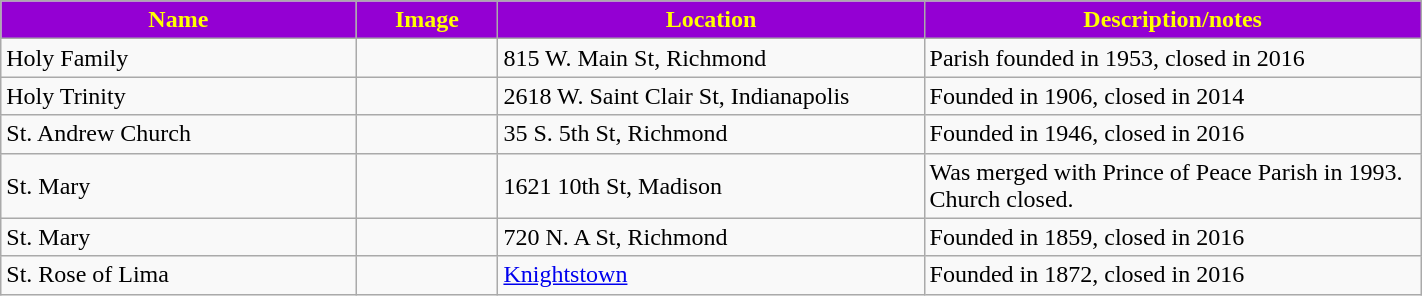<table class="wikitable sortable" style="width:75%">
<tr>
<th style="background:darkviolet; color:yellow;" width="25%"><strong>Name</strong></th>
<th style="background:darkviolet; color:yellow;" width="10%"><strong>Image</strong></th>
<th style="background:darkviolet; color:yellow;" width="30%"><strong>Location</strong></th>
<th style="background:darkviolet; color:yellow;" width="35%"><strong>Description/notes</strong></th>
</tr>
<tr>
<td>Holy Family</td>
<td></td>
<td>815 W. Main St, Richmond</td>
<td>Parish founded in 1953, closed in 2016</td>
</tr>
<tr>
<td>Holy Trinity</td>
<td></td>
<td>2618 W. Saint Clair St, Indianapolis</td>
<td>Founded in 1906, closed in 2014</td>
</tr>
<tr>
<td>St. Andrew Church</td>
<td></td>
<td>35 S. 5th St, Richmond</td>
<td>Founded in 1946, closed in 2016</td>
</tr>
<tr>
<td>St. Mary</td>
<td></td>
<td>1621 10th St, Madison</td>
<td>Was merged with Prince of Peace Parish in 1993. Church closed.</td>
</tr>
<tr>
<td>St. Mary</td>
<td></td>
<td>720 N. A St, Richmond</td>
<td>Founded in 1859, closed in 2016</td>
</tr>
<tr>
<td>St. Rose of Lima</td>
<td></td>
<td><a href='#'>Knightstown</a></td>
<td>Founded in 1872, closed in 2016</td>
</tr>
</table>
